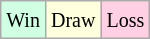<table class="wikitable">
<tr>
<td style="background:#d0ffe3;"><small>Win</small></td>
<td style="background:#ffffdd;"><small>Draw</small></td>
<td style="background:#ffd0e3;"><small>Loss</small></td>
</tr>
</table>
